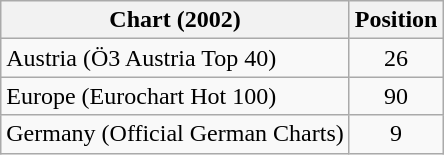<table class="wikitable sortable">
<tr>
<th>Chart (2002)</th>
<th>Position</th>
</tr>
<tr>
<td>Austria (Ö3 Austria Top 40)</td>
<td align="center">26</td>
</tr>
<tr>
<td>Europe (Eurochart Hot 100)</td>
<td align="center">90</td>
</tr>
<tr>
<td>Germany (Official German Charts)</td>
<td align="center">9</td>
</tr>
</table>
